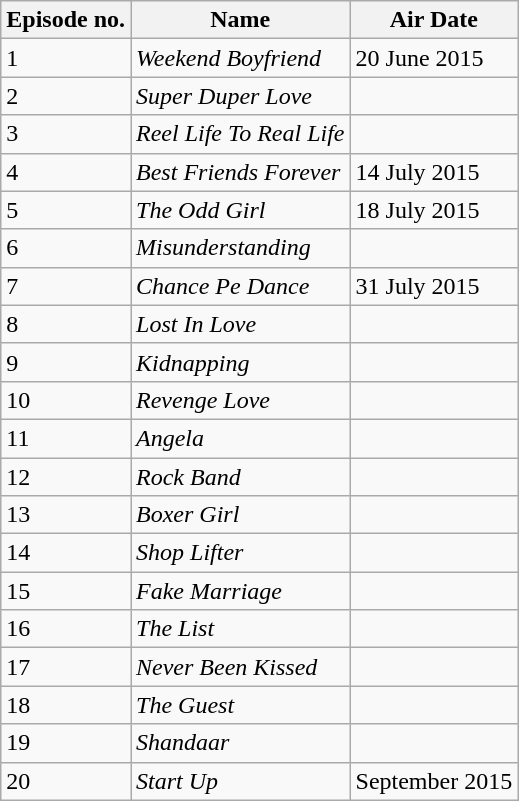<table class="wikitable">
<tr>
<th>Episode no.</th>
<th>Name</th>
<th>Air Date</th>
</tr>
<tr>
<td>1</td>
<td><em>Weekend Boyfriend</em></td>
<td>20 June 2015</td>
</tr>
<tr>
<td>2</td>
<td><em>Super Duper Love</em></td>
<td></td>
</tr>
<tr>
<td>3</td>
<td><em>Reel Life To Real Life</em></td>
<td></td>
</tr>
<tr>
<td>4</td>
<td><em>Best Friends Forever</em></td>
<td>14 July 2015</td>
</tr>
<tr>
<td>5</td>
<td><em>The Odd Girl</em></td>
<td>18 July 2015</td>
</tr>
<tr>
<td>6</td>
<td><em>Misunderstanding</em></td>
<td></td>
</tr>
<tr>
<td>7</td>
<td><em>Chance Pe Dance</em></td>
<td>31 July 2015</td>
</tr>
<tr>
<td>8</td>
<td><em>Lost In Love</em></td>
<td></td>
</tr>
<tr>
<td>9</td>
<td><em>Kidnapping</em></td>
<td></td>
</tr>
<tr>
<td>10</td>
<td><em>Revenge Love</em></td>
<td></td>
</tr>
<tr>
<td>11</td>
<td><em>Angela</em></td>
<td></td>
</tr>
<tr>
<td>12</td>
<td><em>Rock Band</em></td>
<td></td>
</tr>
<tr>
<td>13</td>
<td><em>Boxer Girl</em></td>
<td></td>
</tr>
<tr>
<td>14</td>
<td><em>Shop Lifter</em></td>
<td></td>
</tr>
<tr>
<td>15</td>
<td><em>Fake Marriage</em></td>
<td></td>
</tr>
<tr>
<td>16</td>
<td><em>The List</em></td>
<td></td>
</tr>
<tr>
<td>17</td>
<td><em>Never Been Kissed</em></td>
<td></td>
</tr>
<tr>
<td>18</td>
<td><em>The Guest</em></td>
<td></td>
</tr>
<tr>
<td>19</td>
<td><em>Shandaar</em></td>
<td></td>
</tr>
<tr>
<td>20</td>
<td><em>Start Up</em></td>
<td>September 2015</td>
</tr>
</table>
